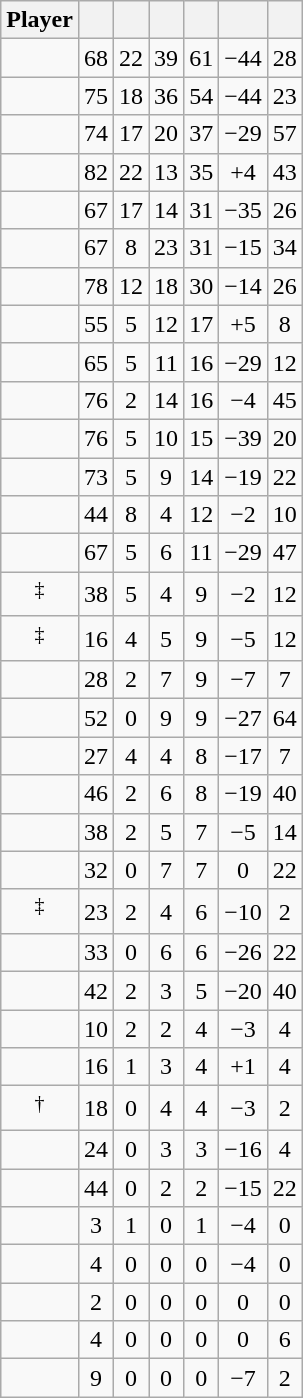<table class="wikitable sortable" style="text-align:center;">
<tr>
<th>Player</th>
<th></th>
<th></th>
<th></th>
<th></th>
<th data-sort-type="number"></th>
<th></th>
</tr>
<tr>
<td></td>
<td>68</td>
<td>22</td>
<td>39</td>
<td>61</td>
<td>−44</td>
<td>28</td>
</tr>
<tr>
<td></td>
<td>75</td>
<td>18</td>
<td>36</td>
<td>54</td>
<td>−44</td>
<td>23</td>
</tr>
<tr>
<td></td>
<td>74</td>
<td>17</td>
<td>20</td>
<td>37</td>
<td>−29</td>
<td>57</td>
</tr>
<tr>
<td></td>
<td>82</td>
<td>22</td>
<td>13</td>
<td>35</td>
<td>+4</td>
<td>43</td>
</tr>
<tr>
<td></td>
<td>67</td>
<td>17</td>
<td>14</td>
<td>31</td>
<td>−35</td>
<td>26</td>
</tr>
<tr>
<td></td>
<td>67</td>
<td>8</td>
<td>23</td>
<td>31</td>
<td>−15</td>
<td>34</td>
</tr>
<tr>
<td></td>
<td>78</td>
<td>12</td>
<td>18</td>
<td>30</td>
<td>−14</td>
<td>26</td>
</tr>
<tr>
<td></td>
<td>55</td>
<td>5</td>
<td>12</td>
<td>17</td>
<td>+5</td>
<td>8</td>
</tr>
<tr>
<td></td>
<td>65</td>
<td>5</td>
<td>11</td>
<td>16</td>
<td>−29</td>
<td>12</td>
</tr>
<tr>
<td></td>
<td>76</td>
<td>2</td>
<td>14</td>
<td>16</td>
<td>−4</td>
<td>45</td>
</tr>
<tr>
<td></td>
<td>76</td>
<td>5</td>
<td>10</td>
<td>15</td>
<td>−39</td>
<td>20</td>
</tr>
<tr>
<td></td>
<td>73</td>
<td>5</td>
<td>9</td>
<td>14</td>
<td>−19</td>
<td>22</td>
</tr>
<tr>
<td></td>
<td>44</td>
<td>8</td>
<td>4</td>
<td>12</td>
<td>−2</td>
<td>10</td>
</tr>
<tr>
<td></td>
<td>67</td>
<td>5</td>
<td>6</td>
<td>11</td>
<td>−29</td>
<td>47</td>
</tr>
<tr>
<td><sup>‡</sup></td>
<td>38</td>
<td>5</td>
<td>4</td>
<td>9</td>
<td>−2</td>
<td>12</td>
</tr>
<tr>
<td><sup>‡</sup></td>
<td>16</td>
<td>4</td>
<td>5</td>
<td>9</td>
<td>−5</td>
<td>12</td>
</tr>
<tr>
<td></td>
<td>28</td>
<td>2</td>
<td>7</td>
<td>9</td>
<td>−7</td>
<td>7</td>
</tr>
<tr>
<td></td>
<td>52</td>
<td>0</td>
<td>9</td>
<td>9</td>
<td>−27</td>
<td>64</td>
</tr>
<tr>
<td></td>
<td>27</td>
<td>4</td>
<td>4</td>
<td>8</td>
<td>−17</td>
<td>7</td>
</tr>
<tr>
<td></td>
<td>46</td>
<td>2</td>
<td>6</td>
<td>8</td>
<td>−19</td>
<td>40</td>
</tr>
<tr>
<td></td>
<td>38</td>
<td>2</td>
<td>5</td>
<td>7</td>
<td>−5</td>
<td>14</td>
</tr>
<tr>
<td></td>
<td>32</td>
<td>0</td>
<td>7</td>
<td>7</td>
<td>0</td>
<td>22</td>
</tr>
<tr>
<td><sup>‡</sup></td>
<td>23</td>
<td>2</td>
<td>4</td>
<td>6</td>
<td>−10</td>
<td>2</td>
</tr>
<tr>
<td></td>
<td>33</td>
<td>0</td>
<td>6</td>
<td>6</td>
<td>−26</td>
<td>22</td>
</tr>
<tr>
<td></td>
<td>42</td>
<td>2</td>
<td>3</td>
<td>5</td>
<td>−20</td>
<td>40</td>
</tr>
<tr>
<td></td>
<td>10</td>
<td>2</td>
<td>2</td>
<td>4</td>
<td>−3</td>
<td>4</td>
</tr>
<tr>
<td></td>
<td>16</td>
<td>1</td>
<td>3</td>
<td>4</td>
<td>+1</td>
<td>4</td>
</tr>
<tr>
<td><sup>†</sup></td>
<td>18</td>
<td>0</td>
<td>4</td>
<td>4</td>
<td>−3</td>
<td>2</td>
</tr>
<tr>
<td></td>
<td>24</td>
<td>0</td>
<td>3</td>
<td>3</td>
<td>−16</td>
<td>4</td>
</tr>
<tr>
<td></td>
<td>44</td>
<td>0</td>
<td>2</td>
<td>2</td>
<td>−15</td>
<td>22</td>
</tr>
<tr>
<td></td>
<td>3</td>
<td>1</td>
<td>0</td>
<td>1</td>
<td>−4</td>
<td>0</td>
</tr>
<tr>
<td></td>
<td>4</td>
<td>0</td>
<td>0</td>
<td>0</td>
<td>−4</td>
<td>0</td>
</tr>
<tr>
<td></td>
<td>2</td>
<td>0</td>
<td>0</td>
<td>0</td>
<td>0</td>
<td>0</td>
</tr>
<tr>
<td></td>
<td>4</td>
<td>0</td>
<td>0</td>
<td>0</td>
<td>0</td>
<td>6</td>
</tr>
<tr>
<td></td>
<td>9</td>
<td>0</td>
<td>0</td>
<td>0</td>
<td>−7</td>
<td>2</td>
</tr>
</table>
